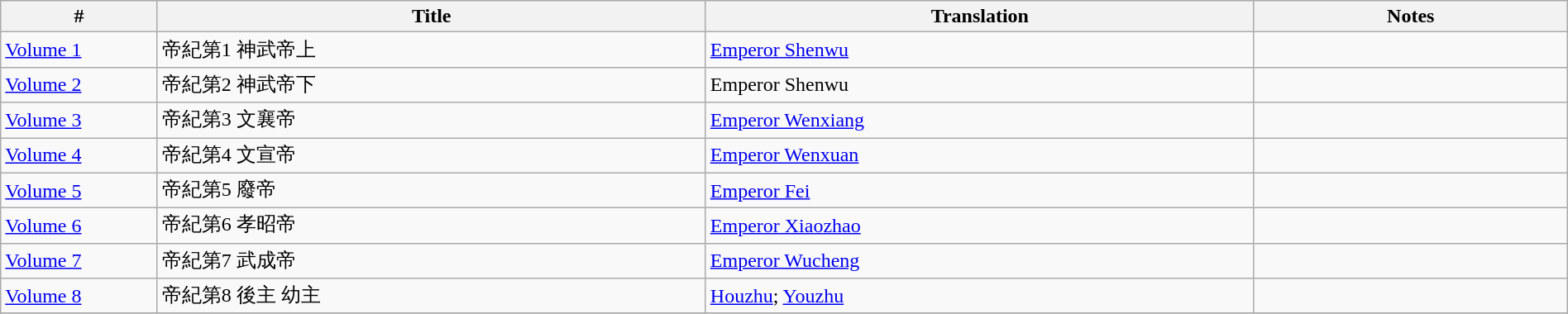<table class=wikitable width=100%>
<tr>
<th width=10%>#</th>
<th width=35%>Title</th>
<th width=35%>Translation</th>
<th width=20%>Notes</th>
</tr>
<tr>
<td><a href='#'>Volume 1</a></td>
<td>帝紀第1 神武帝上</td>
<td><a href='#'>Emperor Shenwu</a></td>
<td></td>
</tr>
<tr>
<td><a href='#'>Volume 2</a></td>
<td>帝紀第2 神武帝下</td>
<td>Emperor Shenwu</td>
<td></td>
</tr>
<tr>
<td><a href='#'>Volume 3</a></td>
<td>帝紀第3 文襄帝</td>
<td><a href='#'>Emperor Wenxiang</a></td>
<td></td>
</tr>
<tr>
<td><a href='#'>Volume 4</a></td>
<td>帝紀第4 文宣帝</td>
<td><a href='#'>Emperor Wenxuan</a></td>
<td></td>
</tr>
<tr>
<td><a href='#'>Volume 5</a></td>
<td>帝紀第5 廢帝</td>
<td><a href='#'>Emperor Fei</a></td>
<td></td>
</tr>
<tr>
<td><a href='#'>Volume 6</a></td>
<td>帝紀第6 孝昭帝</td>
<td><a href='#'>Emperor Xiaozhao</a></td>
<td></td>
</tr>
<tr>
<td><a href='#'>Volume 7</a></td>
<td>帝紀第7 武成帝</td>
<td><a href='#'>Emperor Wucheng</a></td>
<td></td>
</tr>
<tr>
<td><a href='#'>Volume 8</a></td>
<td>帝紀第8 後主 幼主</td>
<td><a href='#'>Houzhu</a>; <a href='#'>Youzhu</a></td>
<td></td>
</tr>
<tr>
</tr>
</table>
